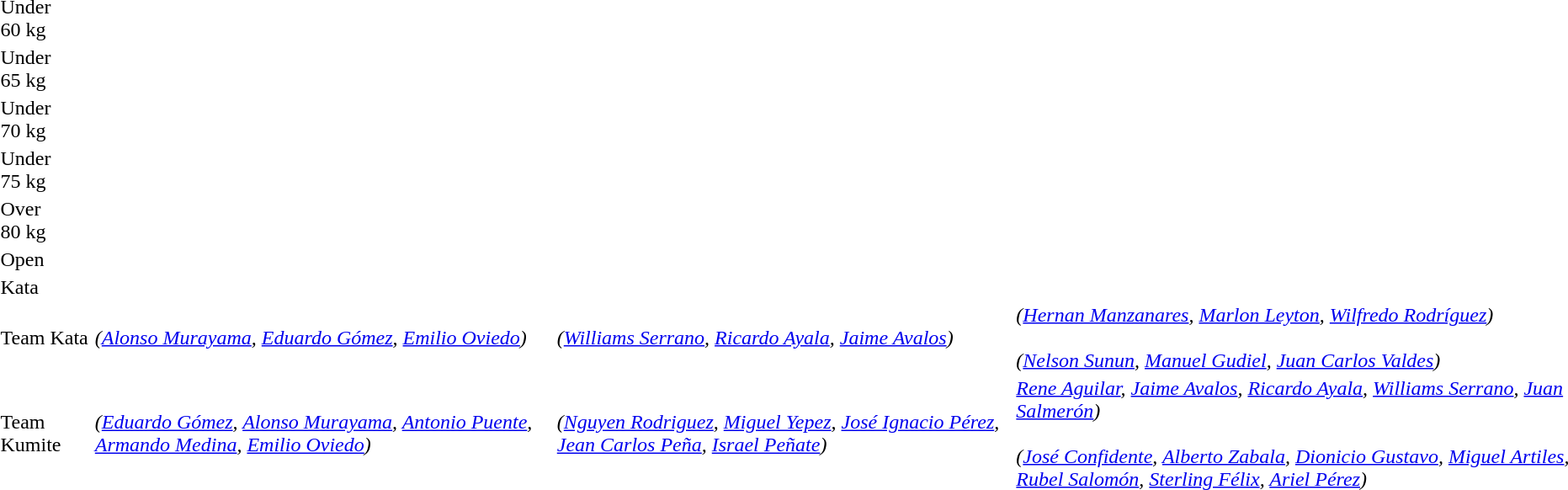<table>
<tr>
<td>Under 60 kg</td>
<td></td>
<td></td>
<td><br></td>
</tr>
<tr>
<td>Under 65 kg</td>
<td></td>
<td></td>
<td><br></td>
</tr>
<tr>
<td>Under 70 kg</td>
<td></td>
<td></td>
<td><br></td>
</tr>
<tr>
<td>Under 75 kg</td>
<td></td>
<td></td>
<td><br></td>
</tr>
<tr>
<td>Over 80 kg</td>
<td></td>
<td></td>
<td><br></td>
</tr>
<tr>
<td>Open</td>
<td></td>
<td></td>
<td><br></td>
</tr>
<tr>
<td>Kata</td>
<td></td>
<td></td>
<td><br></td>
</tr>
<tr>
<td>Team Kata</td>
<td> <em>(<a href='#'>Alonso Murayama</a>, <a href='#'>Eduardo Gómez</a>, <a href='#'>Emilio Oviedo</a>)</em></td>
<td> <em>(<a href='#'>Williams Serrano</a>, <a href='#'>Ricardo Ayala</a>, <a href='#'>Jaime Avalos</a>)</em></td>
<td> <em>(<a href='#'>Hernan Manzanares</a>, <a href='#'>Marlon Leyton</a>, <a href='#'>Wilfredo Rodríguez</a>)</em><br><br> <em>(<a href='#'>Nelson Sunun</a>, <a href='#'>Manuel Gudiel</a>, <a href='#'>Juan Carlos Valdes</a>)</em></td>
</tr>
<tr>
<td>Team Kumite</td>
<td> <em>(<a href='#'>Eduardo Gómez</a>, <a href='#'>Alonso Murayama</a>, <a href='#'>Antonio Puente</a>, <a href='#'>Armando Medina</a>, <a href='#'>Emilio Oviedo</a>)</em></td>
<td> <em>(<a href='#'>Nguyen Rodriguez</a>, <a href='#'>Miguel Yepez</a>, <a href='#'>José Ignacio Pérez</a>, <a href='#'>Jean Carlos Peña</a>, <a href='#'>Israel Peñate</a>)</em></td>
<td> <em><a href='#'>Rene Aguilar</a>, <a href='#'>Jaime Avalos</a>, <a href='#'>Ricardo Ayala</a>, <a href='#'>Williams Serrano</a>, <a href='#'>Juan Salmerón</a>)</em><br><br> <em>(<a href='#'>José Confidente</a>, <a href='#'>Alberto Zabala</a>, <a href='#'>Dionicio Gustavo</a>, <a href='#'>Miguel Artiles</a>, <a href='#'>Rubel Salomón</a>, <a href='#'>Sterling Félix</a>, <a href='#'>Ariel Pérez</a>)</em></td>
</tr>
<tr>
</tr>
</table>
